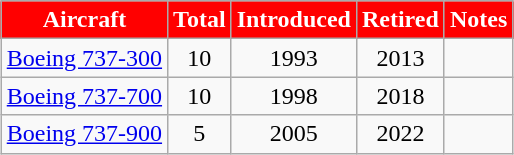<table class="wikitable" style="margin:auto;text-align:center">
<tr bgcolor=red>
<th style="background:red;color: white">Aircraft</th>
<th style="background:red;color: white">Total</th>
<th style="background:red;color: white">Introduced</th>
<th style="background:red;color: white">Retired</th>
<th style="background:red;color: white">Notes</th>
</tr>
<tr>
<td><a href='#'>Boeing 737-300</a></td>
<td>10</td>
<td>1993</td>
<td>2013</td>
<td></td>
</tr>
<tr>
<td><a href='#'>Boeing 737-700</a></td>
<td>10</td>
<td>1998</td>
<td>2018</td>
<td></td>
</tr>
<tr>
<td><a href='#'>Boeing 737-900</a></td>
<td>5</td>
<td>2005</td>
<td>2022</td>
<td></td>
</tr>
</table>
